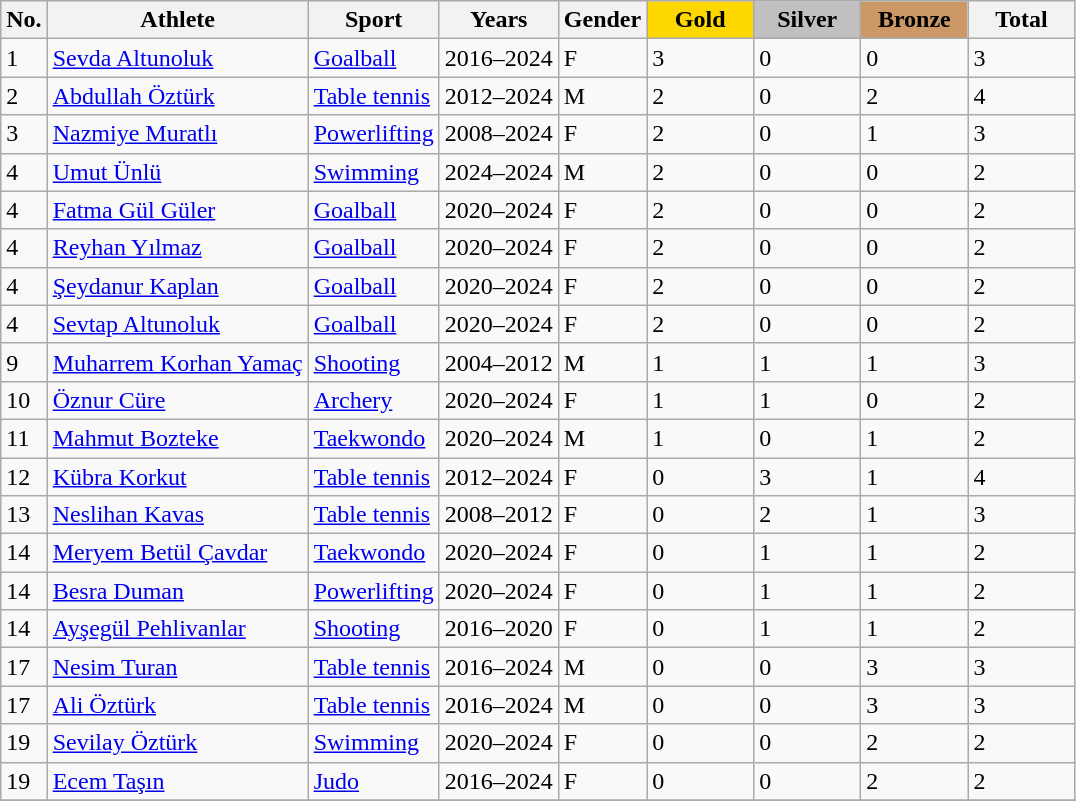<table class="wikitable sortable">
<tr>
<th>No.</th>
<th>Athlete</th>
<th>Sport</th>
<th>Years</th>
<th>Gender</th>
<th style="background:gold; width:4.0em; font-weight:bold;">Gold</th>
<th style="background:silver; width:4.0em; font-weight:bold;">Silver</th>
<th style="background:#c96; width:4.0em; font-weight:bold;">Bronze</th>
<th style="width:4.0em;">Total</th>
</tr>
<tr>
<td>1</td>
<td><a href='#'>Sevda Altunoluk</a></td>
<td> <a href='#'>Goalball</a></td>
<td>2016–2024</td>
<td>F</td>
<td>3</td>
<td>0</td>
<td>0</td>
<td>3</td>
</tr>
<tr>
<td>2</td>
<td><a href='#'>Abdullah Öztürk</a></td>
<td> <a href='#'>Table tennis</a></td>
<td>2012–2024</td>
<td>M</td>
<td>2</td>
<td>0</td>
<td>2</td>
<td>4</td>
</tr>
<tr>
<td>3</td>
<td><a href='#'>Nazmiye Muratlı</a></td>
<td> <a href='#'>Powerlifting</a></td>
<td>2008–2024</td>
<td>F</td>
<td>2</td>
<td>0</td>
<td>1</td>
<td>3</td>
</tr>
<tr>
<td>4</td>
<td><a href='#'>Umut Ünlü</a></td>
<td> <a href='#'>Swimming</a></td>
<td>2024–2024</td>
<td>M</td>
<td>2</td>
<td>0</td>
<td>0</td>
<td>2</td>
</tr>
<tr>
<td>4</td>
<td><a href='#'>Fatma Gül Güler</a></td>
<td> <a href='#'>Goalball</a></td>
<td>2020–2024</td>
<td>F</td>
<td>2</td>
<td>0</td>
<td>0</td>
<td>2</td>
</tr>
<tr>
<td>4</td>
<td><a href='#'>Reyhan Yılmaz</a></td>
<td> <a href='#'>Goalball</a></td>
<td>2020–2024</td>
<td>F</td>
<td>2</td>
<td>0</td>
<td>0</td>
<td>2</td>
</tr>
<tr>
<td>4</td>
<td><a href='#'>Şeydanur Kaplan</a></td>
<td> <a href='#'>Goalball</a></td>
<td>2020–2024</td>
<td>F</td>
<td>2</td>
<td>0</td>
<td>0</td>
<td>2</td>
</tr>
<tr>
<td>4</td>
<td><a href='#'>Sevtap Altunoluk</a></td>
<td> <a href='#'>Goalball</a></td>
<td>2020–2024</td>
<td>F</td>
<td>2</td>
<td>0</td>
<td>0</td>
<td>2</td>
</tr>
<tr>
<td>9</td>
<td><a href='#'>Muharrem Korhan Yamaç</a></td>
<td> <a href='#'>Shooting</a></td>
<td>2004–2012</td>
<td>M</td>
<td>1</td>
<td>1</td>
<td>1</td>
<td>3</td>
</tr>
<tr>
<td>10</td>
<td><a href='#'>Öznur Cüre</a></td>
<td> <a href='#'>Archery</a></td>
<td>2020–2024</td>
<td>F</td>
<td>1</td>
<td>1</td>
<td>0</td>
<td>2</td>
</tr>
<tr>
<td>11</td>
<td><a href='#'>Mahmut Bozteke</a></td>
<td> <a href='#'>Taekwondo</a></td>
<td>2020–2024</td>
<td>M</td>
<td>1</td>
<td>0</td>
<td>1</td>
<td>2</td>
</tr>
<tr>
<td>12</td>
<td><a href='#'>Kübra Korkut</a></td>
<td> <a href='#'>Table tennis</a></td>
<td>2012–2024</td>
<td>F</td>
<td>0</td>
<td>3</td>
<td>1</td>
<td>4</td>
</tr>
<tr>
<td>13</td>
<td><a href='#'>Neslihan Kavas</a></td>
<td> <a href='#'>Table tennis</a></td>
<td>2008–2012</td>
<td>F</td>
<td>0</td>
<td>2</td>
<td>1</td>
<td>3</td>
</tr>
<tr>
<td>14</td>
<td><a href='#'>Meryem Betül Çavdar</a></td>
<td> <a href='#'>Taekwondo</a></td>
<td>2020–2024</td>
<td>F</td>
<td>0</td>
<td>1</td>
<td>1</td>
<td>2</td>
</tr>
<tr>
<td>14</td>
<td><a href='#'>Besra Duman</a></td>
<td> <a href='#'>Powerlifting</a></td>
<td>2020–2024</td>
<td>F</td>
<td>0</td>
<td>1</td>
<td>1</td>
<td>2</td>
</tr>
<tr>
<td>14</td>
<td><a href='#'>Ayşegül Pehlivanlar</a></td>
<td> <a href='#'>Shooting</a></td>
<td>2016–2020</td>
<td>F</td>
<td>0</td>
<td>1</td>
<td>1</td>
<td>2</td>
</tr>
<tr>
<td>17</td>
<td><a href='#'>Nesim Turan</a></td>
<td> <a href='#'>Table tennis</a></td>
<td>2016–2024</td>
<td>M</td>
<td>0</td>
<td>0</td>
<td>3</td>
<td>3</td>
</tr>
<tr>
<td>17</td>
<td><a href='#'>Ali Öztürk</a></td>
<td> <a href='#'>Table tennis</a></td>
<td>2016–2024</td>
<td>M</td>
<td>0</td>
<td>0</td>
<td>3</td>
<td>3</td>
</tr>
<tr>
<td>19</td>
<td><a href='#'>Sevilay Öztürk</a></td>
<td> <a href='#'>Swimming</a></td>
<td>2020–2024</td>
<td>F</td>
<td>0</td>
<td>0</td>
<td>2</td>
<td>2</td>
</tr>
<tr>
<td>19</td>
<td><a href='#'>Ecem Taşın</a></td>
<td> <a href='#'>Judo</a></td>
<td>2016–2024</td>
<td>F</td>
<td>0</td>
<td>0</td>
<td>2</td>
<td>2</td>
</tr>
<tr>
</tr>
</table>
